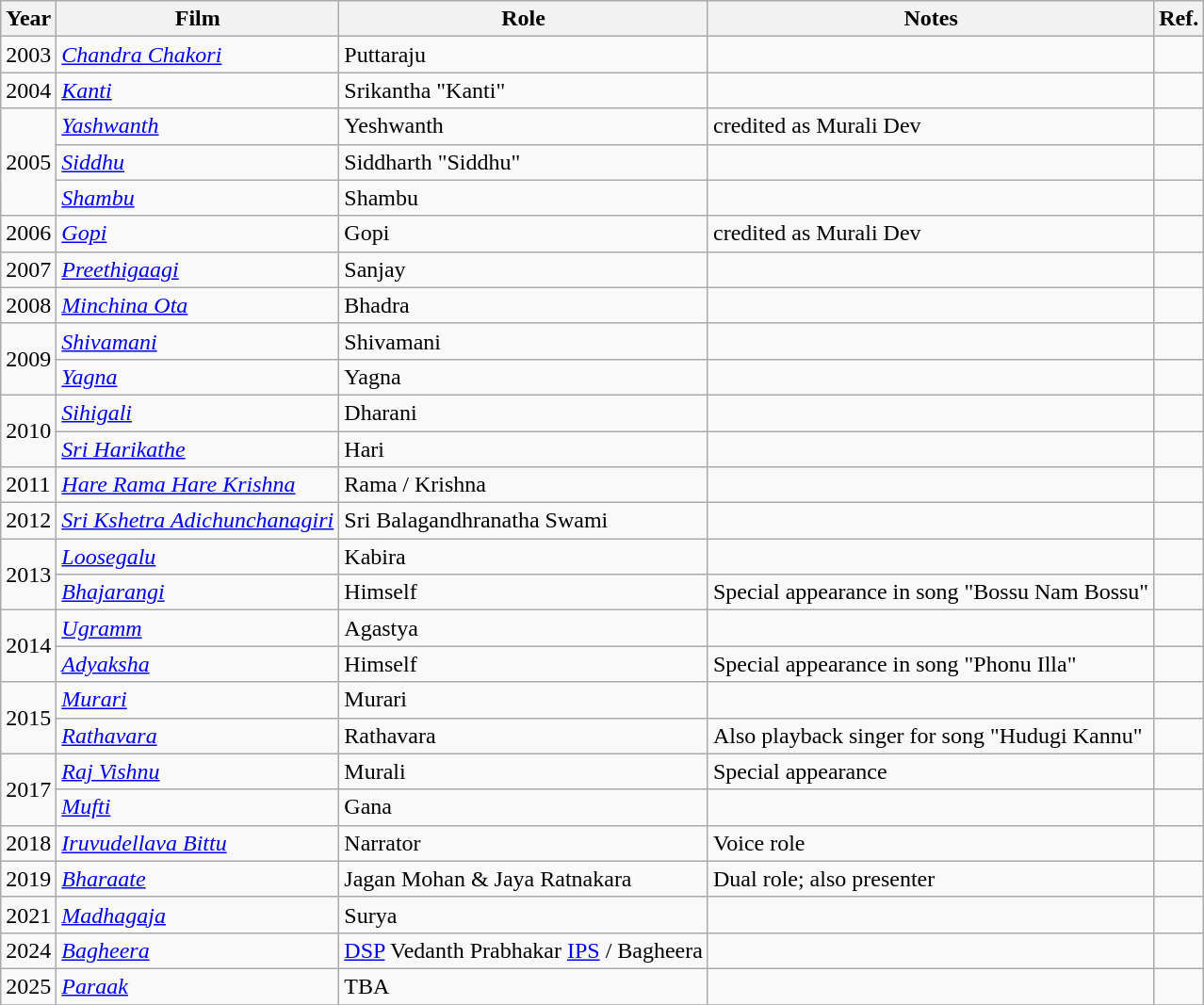<table class="wikitable sortable">
<tr>
<th>Year</th>
<th>Film</th>
<th>Role</th>
<th class="unsortable">Notes</th>
<th>Ref.</th>
</tr>
<tr>
<td>2003</td>
<td><em><a href='#'>Chandra Chakori</a></em></td>
<td>Puttaraju</td>
<td></td>
<td></td>
</tr>
<tr>
<td>2004</td>
<td><em><a href='#'>Kanti</a></em></td>
<td>Srikantha "Kanti"</td>
<td></td>
<td></td>
</tr>
<tr>
<td rowspan=3>2005</td>
<td><em><a href='#'>Yashwanth</a></em></td>
<td>Yeshwanth</td>
<td>credited as Murali Dev</td>
<td></td>
</tr>
<tr>
<td><em><a href='#'>Siddhu</a></em></td>
<td>Siddharth "Siddhu"</td>
<td></td>
<td></td>
</tr>
<tr>
<td><em><a href='#'>Shambu</a></em></td>
<td>Shambu</td>
<td></td>
<td></td>
</tr>
<tr>
<td>2006</td>
<td><em><a href='#'>Gopi</a></em></td>
<td>Gopi</td>
<td>credited as Murali Dev</td>
<td></td>
</tr>
<tr>
<td>2007</td>
<td><em><a href='#'>Preethigaagi</a></em></td>
<td>Sanjay</td>
<td></td>
<td></td>
</tr>
<tr>
<td>2008</td>
<td><em><a href='#'>Minchina Ota</a></em></td>
<td>Bhadra</td>
<td></td>
<td></td>
</tr>
<tr>
<td rowspan="2">2009</td>
<td><em><a href='#'>Shivamani</a></em></td>
<td>Shivamani</td>
<td></td>
<td></td>
</tr>
<tr>
<td><em><a href='#'>Yagna</a></em></td>
<td>Yagna</td>
<td></td>
<td></td>
</tr>
<tr>
<td rowspan="2">2010</td>
<td><em><a href='#'>Sihigali</a></em></td>
<td>Dharani</td>
<td></td>
<td></td>
</tr>
<tr>
<td><em><a href='#'>Sri Harikathe</a></em></td>
<td>Hari</td>
<td></td>
<td></td>
</tr>
<tr>
<td>2011</td>
<td><em><a href='#'>Hare Rama Hare Krishna</a></em></td>
<td>Rama / Krishna</td>
<td></td>
<td></td>
</tr>
<tr>
<td>2012</td>
<td><em><a href='#'>Sri Kshetra Adichunchanagiri</a></em></td>
<td>Sri Balagandhranatha Swami</td>
<td></td>
<td></td>
</tr>
<tr>
<td rowspan=2>2013</td>
<td><em><a href='#'>Loosegalu</a></em></td>
<td>Kabira</td>
<td></td>
<td></td>
</tr>
<tr>
<td><em><a href='#'>Bhajarangi</a></em></td>
<td>Himself</td>
<td>Special appearance in song "Bossu Nam Bossu"</td>
<td></td>
</tr>
<tr>
<td rowspan=2>2014</td>
<td><em><a href='#'>Ugramm</a></em></td>
<td>Agastya</td>
<td></td>
<td></td>
</tr>
<tr>
<td><em><a href='#'>Adyaksha</a></em></td>
<td>Himself</td>
<td>Special appearance in song "Phonu Illa"</td>
<td></td>
</tr>
<tr>
<td rowspan="2">2015</td>
<td><em><a href='#'>Murari</a></em></td>
<td>Murari</td>
<td></td>
<td></td>
</tr>
<tr>
<td><em><a href='#'>Rathavara</a></em></td>
<td>Rathavara</td>
<td>Also playback singer for song "Hudugi Kannu"</td>
<td></td>
</tr>
<tr>
<td rowspan=2>2017</td>
<td><em><a href='#'>Raj Vishnu</a></em></td>
<td>Murali</td>
<td>Special appearance</td>
<td></td>
</tr>
<tr>
<td><em><a href='#'>Mufti</a></em></td>
<td>Gana</td>
<td></td>
<td></td>
</tr>
<tr>
<td>2018</td>
<td><em><a href='#'>Iruvudellava Bittu</a></em></td>
<td>Narrator</td>
<td>Voice role</td>
<td></td>
</tr>
<tr>
<td>2019</td>
<td><em><a href='#'>Bharaate</a></em></td>
<td>Jagan Mohan & Jaya Ratnakara</td>
<td>Dual role; also presenter</td>
<td></td>
</tr>
<tr>
<td rowspan="1">2021</td>
<td><em><a href='#'>Madhagaja</a></em></td>
<td>Surya</td>
<td></td>
<td></td>
</tr>
<tr>
<td>2024</td>
<td><em><a href='#'>Bagheera</a></em></td>
<td><a href='#'>DSP</a> Vedanth Prabhakar <a href='#'>IPS</a> / Bagheera</td>
<td></td>
<td></td>
</tr>
<tr>
<td>2025</td>
<td><em><a href='#'>Paraak</a></em></td>
<td>TBA</td>
<td></td>
<td></td>
</tr>
<tr>
</tr>
</table>
